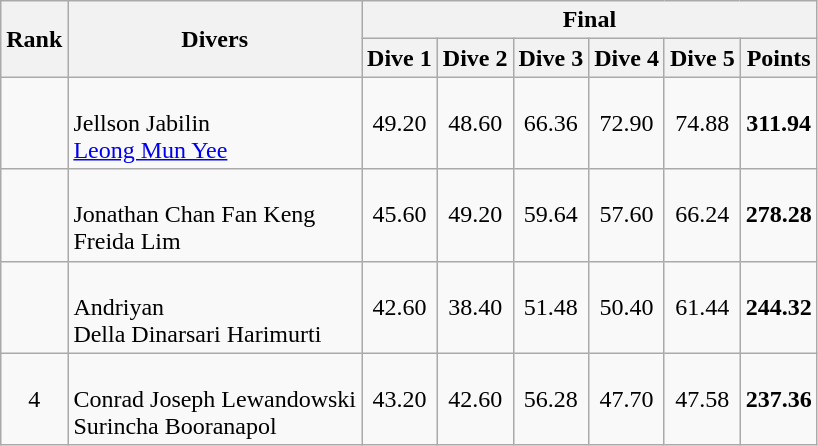<table class="wikitable sortable"  style="text-align:center">
<tr>
<th rowspan="2" data-sort-type=number>Rank</th>
<th rowspan="2">Divers</th>
<th colspan="7">Final</th>
</tr>
<tr>
<th>Dive 1</th>
<th>Dive 2</th>
<th>Dive 3</th>
<th>Dive 4</th>
<th>Dive 5</th>
<th>Points</th>
</tr>
<tr>
<td></td>
<td align="left"><br>Jellson Jabilin<br><a href='#'>Leong Mun Yee</a></td>
<td>49.20</td>
<td>48.60</td>
<td>66.36</td>
<td>72.90</td>
<td>74.88</td>
<td><strong>311.94</strong></td>
</tr>
<tr>
<td></td>
<td align="left"><br>Jonathan Chan Fan Keng<br>Freida Lim</td>
<td>45.60</td>
<td>49.20</td>
<td>59.64</td>
<td>57.60</td>
<td>66.24</td>
<td><strong>278.28</strong></td>
</tr>
<tr>
<td></td>
<td align="left"><br>Andriyan<br>Della Dinarsari Harimurti</td>
<td>42.60</td>
<td>38.40</td>
<td>51.48</td>
<td>50.40</td>
<td>61.44</td>
<td><strong>244.32</strong></td>
</tr>
<tr>
<td>4</td>
<td align="left"><br>Conrad Joseph Lewandowski<br>Surincha Booranapol</td>
<td>43.20</td>
<td>42.60</td>
<td>56.28</td>
<td>47.70</td>
<td>47.58</td>
<td><strong>237.36</strong></td>
</tr>
</table>
